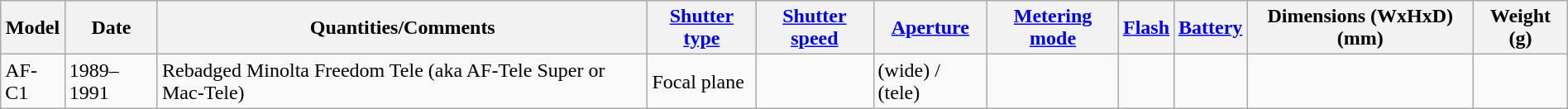<table class="wikitable" style="margin:1em auto;">
<tr>
<th>Model</th>
<th>Date</th>
<th>Quantities/Comments</th>
<th><a href='#'>Shutter type</a></th>
<th><a href='#'>Shutter speed</a></th>
<th><a href='#'>Aperture</a></th>
<th><a href='#'>Metering mode</a></th>
<th><a href='#'>Flash</a></th>
<th><a href='#'>Battery</a></th>
<th>Dimensions (WxHxD) (mm)</th>
<th>Weight (g)</th>
</tr>
<tr>
<td>AF-C1</td>
<td>1989–1991</td>
<td>Rebadged Minolta Freedom Tele (aka AF-Tele Super or Mac-Tele)</td>
<td>Focal plane</td>
<td></td>
<td> (wide) /  (tele)</td>
<td></td>
<td></td>
<td></td>
<td></td>
<td></td>
</tr>
</table>
